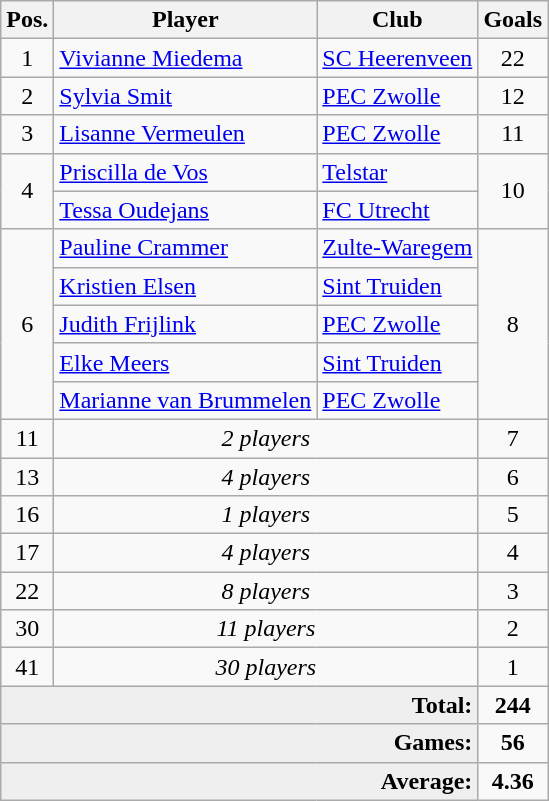<table class="wikitable">
<tr>
<th>Pos.</th>
<th>Player</th>
<th>Club</th>
<th>Goals</th>
</tr>
<tr>
<td rowspan="1" style="text-align:center;">1</td>
<td> <a href='#'>Vivianne Miedema</a></td>
<td><a href='#'>SC Heerenveen</a></td>
<td rowspan="1" style="text-align:center;">22</td>
</tr>
<tr>
<td rowspan="1" style="text-align:center;">2</td>
<td> <a href='#'>Sylvia Smit</a></td>
<td><a href='#'>PEC Zwolle</a></td>
<td rowspan="1" style="text-align:center;">12</td>
</tr>
<tr>
<td rowspan="1" style="text-align:center;">3</td>
<td> <a href='#'>Lisanne Vermeulen</a></td>
<td><a href='#'>PEC Zwolle</a></td>
<td rowspan="1" style="text-align:center;">11</td>
</tr>
<tr>
<td rowspan="2" style="text-align:center;">4</td>
<td> <a href='#'>Priscilla de Vos</a></td>
<td><a href='#'>Telstar</a></td>
<td rowspan="2" style="text-align:center;">10</td>
</tr>
<tr>
<td> <a href='#'>Tessa Oudejans</a></td>
<td><a href='#'>FC Utrecht</a></td>
</tr>
<tr>
<td rowspan="5" style="text-align:center;">6</td>
<td> <a href='#'>Pauline Crammer</a></td>
<td><a href='#'>Zulte-Waregem</a></td>
<td rowspan="5" style="text-align:center;">8</td>
</tr>
<tr>
<td> <a href='#'>Kristien Elsen</a></td>
<td><a href='#'>Sint Truiden</a></td>
</tr>
<tr>
<td> <a href='#'>Judith Frijlink</a></td>
<td><a href='#'>PEC Zwolle</a></td>
</tr>
<tr>
<td> <a href='#'>Elke Meers</a></td>
<td><a href='#'>Sint Truiden</a></td>
</tr>
<tr>
<td> <a href='#'>Marianne van Brummelen</a></td>
<td><a href='#'>PEC Zwolle</a></td>
</tr>
<tr>
<td rowspan=1 align="center">11</td>
<td colspan=2 align="center"><em>2 players</em></td>
<td rowspan=1 align="center">7</td>
</tr>
<tr>
<td rowspan=1 align="center">13</td>
<td colspan=2 align="center"><em>4 players</em></td>
<td rowspan=1 align="center">6</td>
</tr>
<tr>
<td rowspan=1 align="center">16</td>
<td colspan=2 align="center"><em>1 players</em></td>
<td rowspan=1 align="center">5</td>
</tr>
<tr>
<td rowspan=1 align="center">17</td>
<td colspan=2 align="center"><em>4 players</em></td>
<td rowspan=1 align="center">4</td>
</tr>
<tr>
<td rowspan=1 align="center">22</td>
<td colspan=2 align="center"><em>8 players</em></td>
<td rowspan=1 align="center">3</td>
</tr>
<tr>
<td rowspan=1 align="center">30</td>
<td colspan=2 align="center"><em>11 players</em></td>
<td rowspan=1 align="center">2</td>
</tr>
<tr>
<td rowspan=1 align="center">41</td>
<td colspan=2 align="center"><em>30 players</em></td>
<td rowspan=1 align="center">1</td>
</tr>
<tr>
<td bgcolor="#EFEFEF" colspan=3 align="right"><strong>Total:</strong></td>
<td align="center"><strong>244</strong></td>
</tr>
<tr>
<td bgcolor="#EFEFEF" colspan=3 align="right"><strong>Games:</strong></td>
<td align="center"><strong>56</strong></td>
</tr>
<tr>
<td bgcolor="#EFEFEF" colspan=3 align="right"><strong>Average:</strong></td>
<td align="center"><strong>4.36</strong></td>
</tr>
</table>
